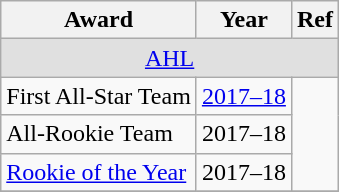<table class="wikitable">
<tr>
<th>Award</th>
<th>Year</th>
<th>Ref</th>
</tr>
<tr ALIGN="center" bgcolor="#e0e0e0">
<td colspan="3"><a href='#'>AHL</a></td>
</tr>
<tr>
<td>First All-Star Team</td>
<td><a href='#'>2017–18</a></td>
<td rowspan="3"></td>
</tr>
<tr>
<td>All-Rookie Team</td>
<td>2017–18</td>
</tr>
<tr>
<td><a href='#'>Rookie of the Year</a></td>
<td>2017–18</td>
</tr>
<tr>
</tr>
</table>
